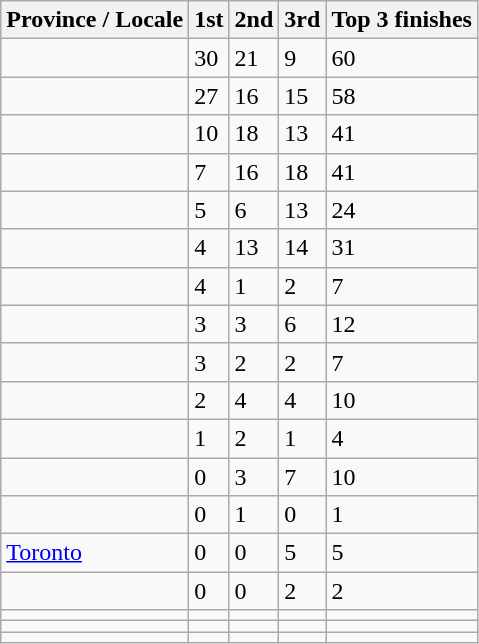<table class="wikitable">
<tr>
<th scope="col">Province / Locale</th>
<th scope="col">1st</th>
<th scope="col">2nd</th>
<th scope="col">3rd</th>
<th scope="col">Top 3 finishes</th>
</tr>
<tr>
<td></td>
<td>30</td>
<td>21</td>
<td>9</td>
<td>60</td>
</tr>
<tr>
<td></td>
<td>27</td>
<td>16</td>
<td>15</td>
<td>58</td>
</tr>
<tr>
<td></td>
<td>10</td>
<td>18</td>
<td>13</td>
<td>41</td>
</tr>
<tr>
<td></td>
<td>7</td>
<td>16</td>
<td>18</td>
<td>41</td>
</tr>
<tr>
<td></td>
<td>5</td>
<td>6</td>
<td>13</td>
<td>24</td>
</tr>
<tr>
<td></td>
<td>4</td>
<td>13</td>
<td>14</td>
<td>31</td>
</tr>
<tr>
<td></td>
<td>4</td>
<td>1</td>
<td>2</td>
<td>7</td>
</tr>
<tr>
<td></td>
<td>3</td>
<td>3</td>
<td>6</td>
<td>12</td>
</tr>
<tr>
<td></td>
<td>3</td>
<td>2</td>
<td>2</td>
<td>7</td>
</tr>
<tr>
<td></td>
<td>2</td>
<td>4</td>
<td>4</td>
<td>10</td>
</tr>
<tr>
<td></td>
<td>1</td>
<td>2</td>
<td>1</td>
<td>4</td>
</tr>
<tr>
<td></td>
<td>0</td>
<td>3</td>
<td>7</td>
<td>10</td>
</tr>
<tr>
<td></td>
<td>0</td>
<td>1</td>
<td>0</td>
<td>1</td>
</tr>
<tr>
<td> <a href='#'>Toronto</a></td>
<td>0</td>
<td>0</td>
<td>5</td>
<td>5</td>
</tr>
<tr>
<td></td>
<td>0</td>
<td>0</td>
<td>2</td>
<td>2</td>
</tr>
<tr>
<td></td>
<td></td>
<td></td>
<td></td>
<td></td>
</tr>
<tr>
<td></td>
<td></td>
<td></td>
<td></td>
<td></td>
</tr>
<tr>
<td></td>
<td></td>
<td></td>
<td></td>
<td></td>
</tr>
</table>
